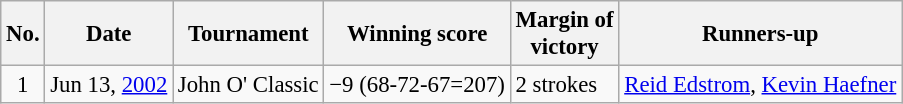<table class="wikitable" style="font-size:95%;">
<tr>
<th>No.</th>
<th>Date</th>
<th>Tournament</th>
<th>Winning score</th>
<th>Margin of<br>victory</th>
<th>Runners-up</th>
</tr>
<tr>
<td align=center>1</td>
<td align=right>Jun 13, <a href='#'>2002</a></td>
<td>John O' Classic</td>
<td>−9 (68-72-67=207)</td>
<td>2 strokes</td>
<td> <a href='#'>Reid Edstrom</a>,  <a href='#'>Kevin Haefner</a></td>
</tr>
</table>
